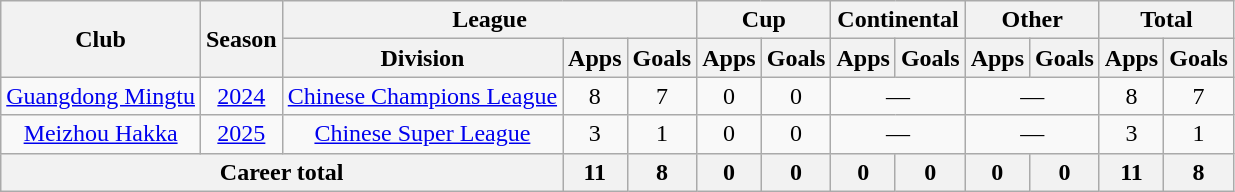<table class="wikitable" style="text-align: center;">
<tr>
<th rowspan=2>Club</th>
<th rowspan=2>Season</th>
<th colspan=3>League</th>
<th colspan=2>Cup</th>
<th colspan=2>Continental</th>
<th colspan=2>Other</th>
<th colspan=2>Total</th>
</tr>
<tr>
<th>Division</th>
<th>Apps</th>
<th>Goals</th>
<th>Apps</th>
<th>Goals</th>
<th>Apps</th>
<th>Goals</th>
<th>Apps</th>
<th>Goals</th>
<th>Apps</th>
<th>Goals</th>
</tr>
<tr>
<td><a href='#'>Guangdong Mingtu</a></td>
<td><a href='#'>2024</a></td>
<td><a href='#'>Chinese Champions League</a></td>
<td>8</td>
<td>7</td>
<td>0</td>
<td>0</td>
<td colspan="2">—</td>
<td colspan="2">—</td>
<td>8</td>
<td>7</td>
</tr>
<tr>
<td><a href='#'>Meizhou Hakka</a></td>
<td><a href='#'>2025</a></td>
<td><a href='#'>Chinese Super League</a></td>
<td>3</td>
<td>1</td>
<td>0</td>
<td>0</td>
<td colspan="2">—</td>
<td colspan="2">—</td>
<td>3</td>
<td>1</td>
</tr>
<tr>
<th colspan=3>Career total</th>
<th>11</th>
<th>8</th>
<th>0</th>
<th>0</th>
<th>0</th>
<th>0</th>
<th>0</th>
<th>0</th>
<th>11</th>
<th>8</th>
</tr>
</table>
